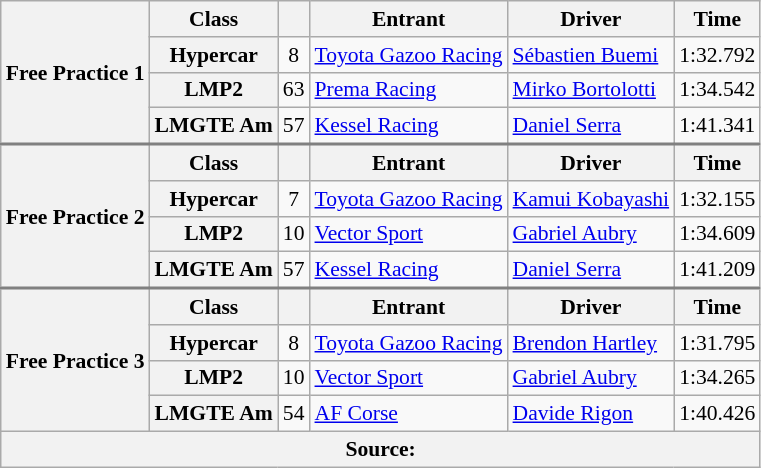<table class="wikitable" style="font-size:90%;">
<tr>
<th rowspan="4">Free Practice 1</th>
<th>Class</th>
<th></th>
<th>Entrant</th>
<th>Driver</th>
<th>Time</th>
</tr>
<tr>
<th>Hypercar</th>
<td style="text-align:center;">8</td>
<td> <a href='#'>Toyota Gazoo Racing</a></td>
<td> <a href='#'>Sébastien Buemi</a></td>
<td>1:32.792</td>
</tr>
<tr>
<th>LMP2</th>
<td style="text-align:center;">63</td>
<td> <a href='#'>Prema Racing</a></td>
<td> <a href='#'>Mirko Bortolotti</a></td>
<td>1:34.542</td>
</tr>
<tr>
<th>LMGTE Am</th>
<td style="text-align:center;">57</td>
<td> <a href='#'>Kessel Racing</a></td>
<td> <a href='#'>Daniel Serra</a></td>
<td>1:41.341</td>
</tr>
<tr style="border-top:2px solid #808080">
<th rowspan="4">Free Practice 2</th>
<th>Class</th>
<th></th>
<th>Entrant</th>
<th>Driver</th>
<th>Time</th>
</tr>
<tr>
<th>Hypercar</th>
<td style="text-align:center;">7</td>
<td> <a href='#'>Toyota Gazoo Racing</a></td>
<td> <a href='#'>Kamui Kobayashi</a></td>
<td>1:32.155</td>
</tr>
<tr>
<th>LMP2</th>
<td style="text-align:center;">10</td>
<td> <a href='#'>Vector Sport</a></td>
<td> <a href='#'>Gabriel Aubry</a></td>
<td>1:34.609</td>
</tr>
<tr>
<th>LMGTE Am</th>
<td style="text-align:center;">57</td>
<td> <a href='#'>Kessel Racing</a></td>
<td> <a href='#'>Daniel Serra</a></td>
<td>1:41.209</td>
</tr>
<tr style="border-top:2px solid #808080">
<th rowspan="4">Free Practice 3</th>
<th>Class</th>
<th></th>
<th>Entrant</th>
<th>Driver</th>
<th>Time</th>
</tr>
<tr>
<th>Hypercar</th>
<td style="text-align:center;">8</td>
<td> <a href='#'>Toyota Gazoo Racing</a></td>
<td> <a href='#'>Brendon Hartley</a></td>
<td>1:31.795</td>
</tr>
<tr>
<th>LMP2</th>
<td style="text-align:center;">10</td>
<td> <a href='#'>Vector Sport</a></td>
<td> <a href='#'>Gabriel Aubry</a></td>
<td>1:34.265</td>
</tr>
<tr>
<th>LMGTE Am</th>
<td style="text-align:center;">54</td>
<td> <a href='#'>AF Corse</a></td>
<td> <a href='#'>Davide Rigon</a></td>
<td>1:40.426</td>
</tr>
<tr>
<th colspan="6">Source:</th>
</tr>
</table>
